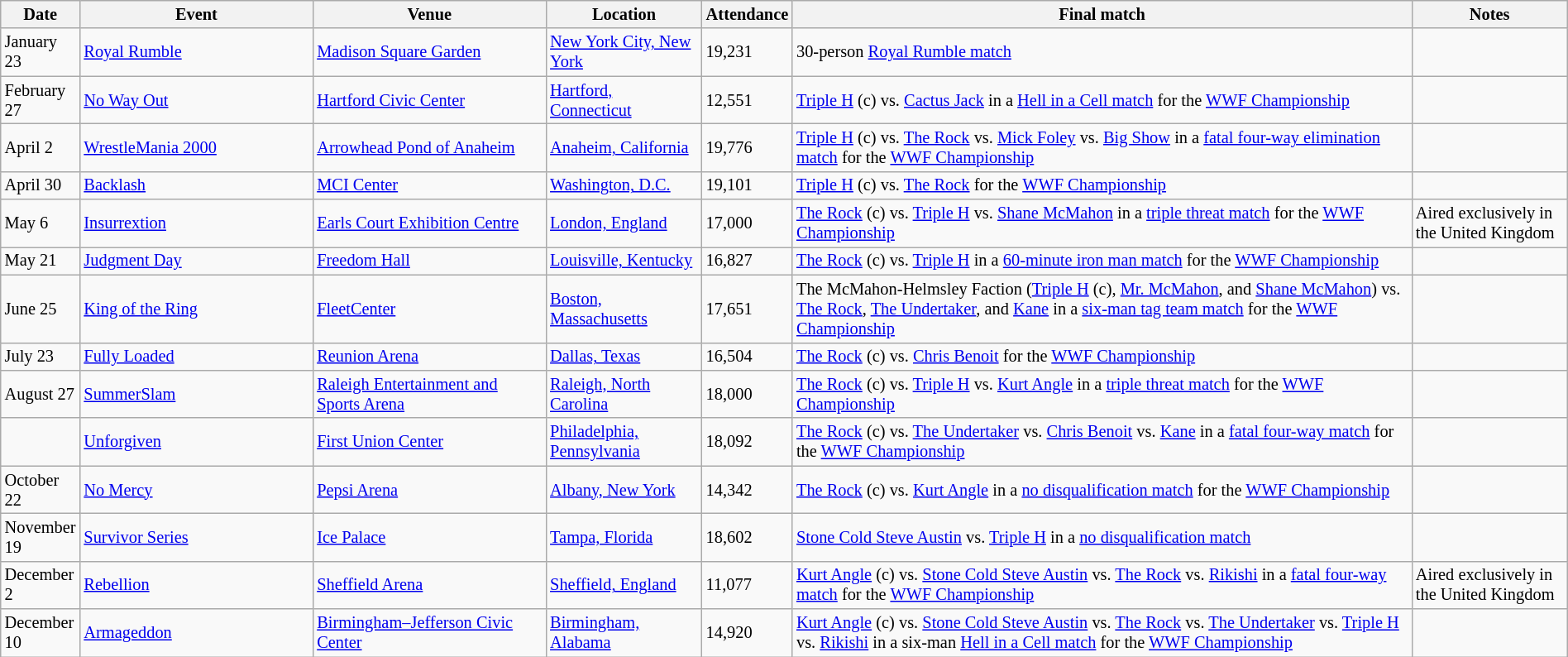<table id="Past_events_2000" class="sortable wikitable succession-box" style="font-size:85%; width:100%">
<tr>
<th scope="col" style="width:5%;">Date</th>
<th scope="col" style="width:15%;">Event</th>
<th scope="col" style="width:15%;">Venue</th>
<th scope="col" style="width:10%;">Location</th>
<th scope="col" style="width:5%;">Attendance</th>
<th scope="col" style="width:40%;">Final match</th>
<th scope="col" style="width:10%;">Notes</th>
</tr>
<tr>
<td>January 23</td>
<td><a href='#'>Royal Rumble</a></td>
<td><a href='#'>Madison Square Garden</a></td>
<td><a href='#'>New York City, New York</a></td>
<td>19,231</td>
<td>30-person <a href='#'>Royal Rumble match</a></td>
<td></td>
</tr>
<tr>
<td>February 27</td>
<td><a href='#'>No Way Out</a></td>
<td><a href='#'>Hartford Civic Center</a></td>
<td><a href='#'>Hartford, Connecticut</a></td>
<td>12,551</td>
<td><a href='#'>Triple H</a> (c) vs. <a href='#'>Cactus Jack</a> in a <a href='#'>Hell in a Cell match</a> for the <a href='#'>WWF Championship</a></td>
<td></td>
</tr>
<tr>
<td>April 2</td>
<td><a href='#'>WrestleMania 2000</a></td>
<td><a href='#'>Arrowhead Pond of Anaheim</a></td>
<td><a href='#'>Anaheim, California</a></td>
<td>19,776</td>
<td><a href='#'>Triple H</a> (c) vs. <a href='#'>The Rock</a> vs. <a href='#'>Mick Foley</a> vs. <a href='#'>Big Show</a> in a <a href='#'>fatal four-way elimination match</a> for the <a href='#'>WWF Championship</a></td>
<td></td>
</tr>
<tr>
<td>April 30</td>
<td><a href='#'>Backlash</a></td>
<td><a href='#'>MCI Center</a></td>
<td><a href='#'>Washington, D.C.</a></td>
<td>19,101</td>
<td><a href='#'>Triple H</a> (c) vs. <a href='#'>The Rock</a> for the <a href='#'>WWF Championship</a></td>
<td></td>
</tr>
<tr>
<td>May 6</td>
<td><a href='#'>Insurrextion</a></td>
<td><a href='#'>Earls Court Exhibition Centre</a></td>
<td><a href='#'>London, England</a></td>
<td>17,000</td>
<td><a href='#'>The Rock</a> (c) vs. <a href='#'>Triple H</a> vs. <a href='#'>Shane McMahon</a> in a <a href='#'>triple threat match</a> for the <a href='#'>WWF Championship</a></td>
<td>Aired exclusively in the United Kingdom</td>
</tr>
<tr>
<td>May 21</td>
<td><a href='#'>Judgment Day</a></td>
<td><a href='#'>Freedom Hall</a></td>
<td><a href='#'>Louisville, Kentucky</a></td>
<td>16,827</td>
<td><a href='#'>The Rock</a> (c) vs. <a href='#'>Triple H</a> in a <a href='#'>60-minute iron man match</a> for the <a href='#'>WWF Championship</a></td>
<td></td>
</tr>
<tr>
<td>June 25</td>
<td><a href='#'>King of the Ring</a></td>
<td><a href='#'>FleetCenter</a></td>
<td><a href='#'>Boston, Massachusetts</a></td>
<td>17,651</td>
<td>The McMahon-Helmsley Faction (<a href='#'>Triple H</a> (c), <a href='#'>Mr. McMahon</a>, and <a href='#'>Shane McMahon</a>) vs. <a href='#'>The Rock</a>, <a href='#'>The Undertaker</a>, and <a href='#'>Kane</a> in a <a href='#'>six-man tag team match</a> for the <a href='#'>WWF Championship</a></td>
<td></td>
</tr>
<tr>
<td>July 23</td>
<td><a href='#'>Fully Loaded</a></td>
<td><a href='#'>Reunion Arena</a></td>
<td><a href='#'>Dallas, Texas</a></td>
<td>16,504</td>
<td><a href='#'>The Rock</a> (c) vs. <a href='#'>Chris Benoit</a> for the <a href='#'>WWF Championship</a></td>
<td></td>
</tr>
<tr>
<td>August 27</td>
<td><a href='#'>SummerSlam</a></td>
<td><a href='#'>Raleigh Entertainment and Sports Arena</a></td>
<td><a href='#'>Raleigh, North Carolina</a></td>
<td>18,000</td>
<td><a href='#'>The Rock</a> (c) vs. <a href='#'>Triple H</a> vs. <a href='#'>Kurt Angle</a> in a <a href='#'>triple threat match</a> for the <a href='#'>WWF Championship</a></td>
<td></td>
</tr>
<tr>
<td></td>
<td><a href='#'>Unforgiven</a></td>
<td><a href='#'>First Union Center</a></td>
<td><a href='#'>Philadelphia, Pennsylvania</a></td>
<td>18,092</td>
<td><a href='#'>The Rock</a> (c) vs. <a href='#'>The Undertaker</a> vs. <a href='#'>Chris Benoit</a> vs. <a href='#'>Kane</a> in a <a href='#'>fatal four-way match</a> for the <a href='#'>WWF Championship</a></td>
<td></td>
</tr>
<tr>
<td>October 22</td>
<td><a href='#'>No Mercy</a></td>
<td><a href='#'>Pepsi Arena</a></td>
<td><a href='#'>Albany, New York</a></td>
<td>14,342</td>
<td><a href='#'>The Rock</a> (c) vs. <a href='#'>Kurt Angle</a> in a <a href='#'>no disqualification match</a> for the <a href='#'>WWF Championship</a></td>
<td></td>
</tr>
<tr>
<td>November 19</td>
<td><a href='#'>Survivor Series</a></td>
<td><a href='#'>Ice Palace</a></td>
<td><a href='#'>Tampa, Florida</a></td>
<td>18,602</td>
<td><a href='#'>Stone Cold Steve Austin</a> vs. <a href='#'>Triple H</a> in a <a href='#'>no disqualification match</a></td>
<td></td>
</tr>
<tr>
<td>December 2</td>
<td><a href='#'>Rebellion</a></td>
<td><a href='#'>Sheffield Arena</a></td>
<td><a href='#'>Sheffield, England</a></td>
<td>11,077</td>
<td><a href='#'>Kurt Angle</a> (c) vs. <a href='#'>Stone Cold Steve Austin</a> vs. <a href='#'>The Rock</a> vs. <a href='#'>Rikishi</a> in a <a href='#'>fatal four-way match</a> for the <a href='#'>WWF Championship</a></td>
<td>Aired exclusively in the United Kingdom</td>
</tr>
<tr>
<td>December 10</td>
<td><a href='#'>Armageddon</a></td>
<td><a href='#'>Birmingham–Jefferson Civic Center</a></td>
<td><a href='#'>Birmingham, Alabama</a></td>
<td>14,920</td>
<td><a href='#'>Kurt Angle</a> (c) vs. <a href='#'>Stone Cold Steve Austin</a> vs. <a href='#'>The Rock</a> vs. <a href='#'>The Undertaker</a> vs. <a href='#'>Triple H</a> vs. <a href='#'>Rikishi</a> in a six-man <a href='#'>Hell in a Cell match</a> for the <a href='#'>WWF Championship</a></td>
<td></td>
</tr>
</table>
